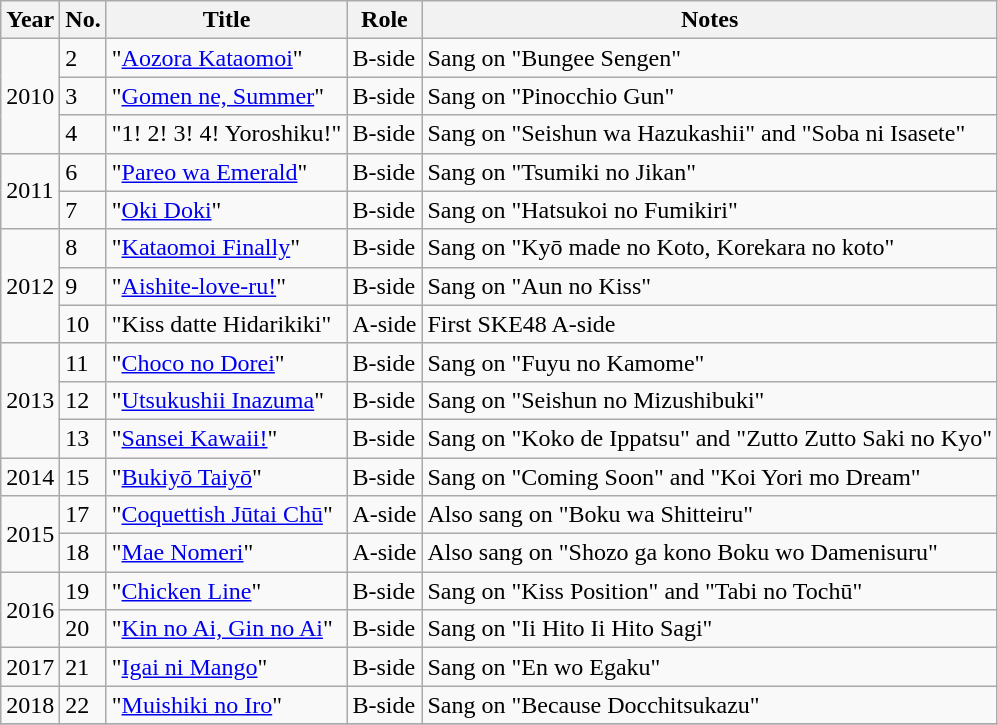<table class="wikitable sortable">
<tr>
<th>Year</th>
<th data-sort-type="number">No. </th>
<th>Title </th>
<th>Role </th>
<th class="unsortable">Notes </th>
</tr>
<tr>
<td rowspan="3">2010</td>
<td>2</td>
<td>"<a href='#'>Aozora Kataomoi</a>"</td>
<td>B-side</td>
<td>Sang on "Bungee Sengen"</td>
</tr>
<tr>
<td>3</td>
<td>"<a href='#'>Gomen ne, Summer</a>"</td>
<td>B-side</td>
<td>Sang on "Pinocchio Gun"</td>
</tr>
<tr>
<td>4</td>
<td>"1! 2! 3! 4! Yoroshiku!"</td>
<td>B-side</td>
<td>Sang on "Seishun wa Hazukashii" and "Soba ni Isasete"</td>
</tr>
<tr>
<td rowspan="2">2011</td>
<td>6</td>
<td>"<a href='#'>Pareo wa Emerald</a>"</td>
<td>B-side</td>
<td>Sang on "Tsumiki no Jikan"</td>
</tr>
<tr>
<td>7</td>
<td>"<a href='#'>Oki Doki</a>"</td>
<td>B-side</td>
<td>Sang on "Hatsukoi no Fumikiri"</td>
</tr>
<tr>
<td rowspan="3">2012</td>
<td>8</td>
<td>"<a href='#'>Kataomoi Finally</a>"</td>
<td>B-side</td>
<td>Sang on "Kyō made no Koto, Korekara no koto"</td>
</tr>
<tr>
<td>9</td>
<td>"<a href='#'>Aishite-love-ru!</a>"</td>
<td>B-side</td>
<td>Sang on "Aun no Kiss"</td>
</tr>
<tr>
<td>10</td>
<td>"Kiss datte Hidarikiki"</td>
<td>A-side</td>
<td>First SKE48 A-side</td>
</tr>
<tr>
<td rowspan="3">2013</td>
<td>11</td>
<td>"<a href='#'>Choco no Dorei</a>"</td>
<td>B-side</td>
<td>Sang on "Fuyu no Kamome"</td>
</tr>
<tr>
<td>12</td>
<td>"<a href='#'>Utsukushii Inazuma</a>"</td>
<td>B-side</td>
<td>Sang on "Seishun no Mizushibuki"</td>
</tr>
<tr>
<td>13</td>
<td>"<a href='#'>Sansei Kawaii!</a>"</td>
<td>B-side</td>
<td>Sang on "Koko de Ippatsu" and "Zutto Zutto Saki no Kyo"</td>
</tr>
<tr>
<td>2014</td>
<td>15</td>
<td>"<a href='#'>Bukiyō Taiyō</a>"</td>
<td>B-side</td>
<td>Sang on "Coming Soon" and "Koi Yori mo Dream"</td>
</tr>
<tr>
<td rowspan="2">2015</td>
<td>17</td>
<td>"<a href='#'>Coquettish Jūtai Chū</a>"</td>
<td>A-side</td>
<td>Also sang on "Boku wa Shitteiru"</td>
</tr>
<tr>
<td>18</td>
<td>"<a href='#'>Mae Nomeri</a>"</td>
<td>A-side</td>
<td>Also sang on "Shozo ga kono Boku wo Damenisuru"</td>
</tr>
<tr>
<td rowspan="2">2016</td>
<td>19</td>
<td>"<a href='#'>Chicken Line</a>"</td>
<td>B-side</td>
<td>Sang on "Kiss Position" and "Tabi no Tochū"</td>
</tr>
<tr>
<td>20</td>
<td>"<a href='#'>Kin no Ai, Gin no Ai</a>"</td>
<td>B-side</td>
<td>Sang on "Ii Hito Ii Hito Sagi"</td>
</tr>
<tr>
<td>2017</td>
<td>21</td>
<td>"<a href='#'>Igai ni Mango</a>"</td>
<td>B-side</td>
<td>Sang on "En wo Egaku"</td>
</tr>
<tr>
<td>2018</td>
<td>22</td>
<td>"<a href='#'>Muishiki no Iro</a>"</td>
<td>B-side</td>
<td>Sang on "Because Docchitsukazu"</td>
</tr>
<tr>
</tr>
</table>
